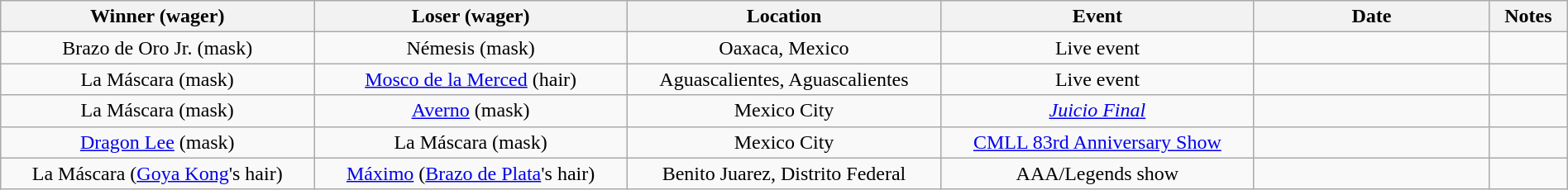<table class="wikitable sortable" width=100%  style="text-align: center">
<tr>
<th width=20% scope="col">Winner (wager)</th>
<th width=20% scope="col">Loser (wager)</th>
<th width=20% scope="col">Location</th>
<th width=20% scope="col">Event</th>
<th width=15% scope="col">Date</th>
<th class="unsortable" width=5% scope="col">Notes</th>
</tr>
<tr>
<td>Brazo de Oro Jr. (mask)</td>
<td>Némesis (mask)</td>
<td>Oaxaca, Mexico</td>
<td>Live event</td>
<td></td>
<td></td>
</tr>
<tr>
<td>La Máscara (mask)</td>
<td><a href='#'>Mosco de la Merced</a> (hair)</td>
<td>Aguascalientes, Aguascalientes</td>
<td>Live event</td>
<td></td>
<td> </td>
</tr>
<tr>
<td>La Máscara (mask)</td>
<td><a href='#'>Averno</a> (mask)</td>
<td>Mexico City</td>
<td><em><a href='#'>Juicio Final</a></em></td>
<td></td>
<td></td>
</tr>
<tr>
<td><a href='#'>Dragon Lee</a> (mask)</td>
<td>La Máscara (mask)</td>
<td>Mexico City</td>
<td><a href='#'>CMLL 83rd Anniversary Show</a></td>
<td></td>
<td></td>
</tr>
<tr>
<td>La Máscara (<a href='#'>Goya Kong</a>'s hair)</td>
<td><a href='#'>Máximo</a> (<a href='#'>Brazo de Plata</a>'s hair)</td>
<td>Benito Juarez, Distrito Federal</td>
<td>AAA/Legends show</td>
<td></td>
<td></td>
</tr>
</table>
